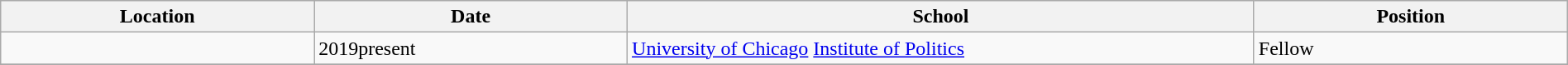<table class="wikitable" style="width:100%;">
<tr>
<th style="width:20%;">Location</th>
<th style="width:20%;">Date</th>
<th style="width:40%;">School</th>
<th style="width:20%;">Position</th>
</tr>
<tr>
<td></td>
<td>2019present</td>
<td><a href='#'>University of Chicago</a> <a href='#'>Institute of Politics</a></td>
<td>Fellow</td>
</tr>
<tr>
</tr>
</table>
